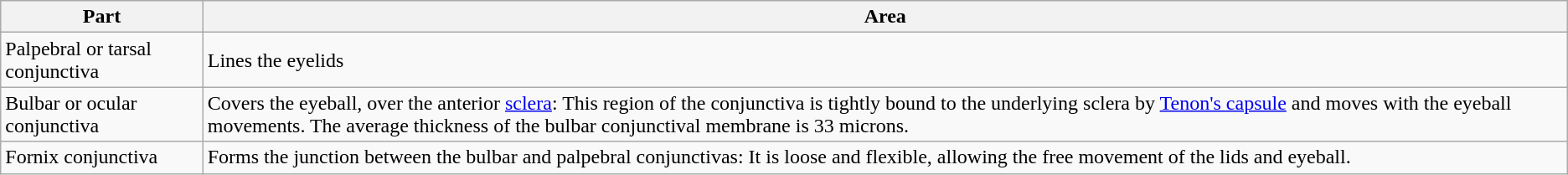<table class="wikitable">
<tr>
<th>Part</th>
<th>Area</th>
</tr>
<tr>
<td>Palpebral or tarsal conjunctiva</td>
<td>Lines the eyelids</td>
</tr>
<tr>
<td>Bulbar or ocular conjunctiva</td>
<td>Covers the eyeball, over the anterior <a href='#'>sclera</a>: This region of the conjunctiva is tightly bound to the underlying sclera by <a href='#'>Tenon's capsule</a> and moves with the eyeball movements. The average thickness of the bulbar conjunctival membrane is 33 microns.</td>
</tr>
<tr>
<td>Fornix conjunctiva</td>
<td>Forms the junction between the bulbar and palpebral conjunctivas:  It is loose and flexible, allowing the free movement of the lids and eyeball.</td>
</tr>
</table>
